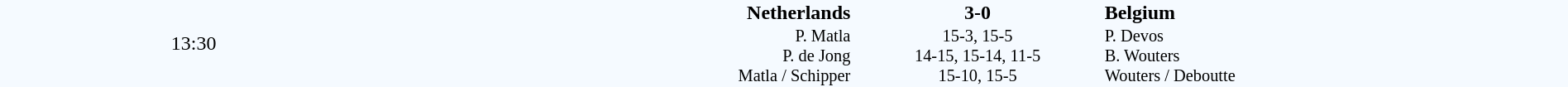<table style="width: 100%; background:#F5FAFF;" cellspacing="0">
<tr>
<td align=center rowspan=3 width=20%>13:30</td>
</tr>
<tr>
<td width=24% align=right><strong>Netherlands</strong></td>
<td align=center width=13%><strong>3-0</strong></td>
<td width=24%><strong>Belgium</strong></td>
</tr>
<tr style=font-size:85%>
<td align=right valign=top>P. Matla<br>P. de Jong<br>Matla / Schipper</td>
<td align=center>15-3, 15-5<br>14-15, 15-14, 11-5<br>15-10, 15-5</td>
<td valign=top>P. Devos<br>B. Wouters<br>Wouters / Deboutte</td>
</tr>
</table>
